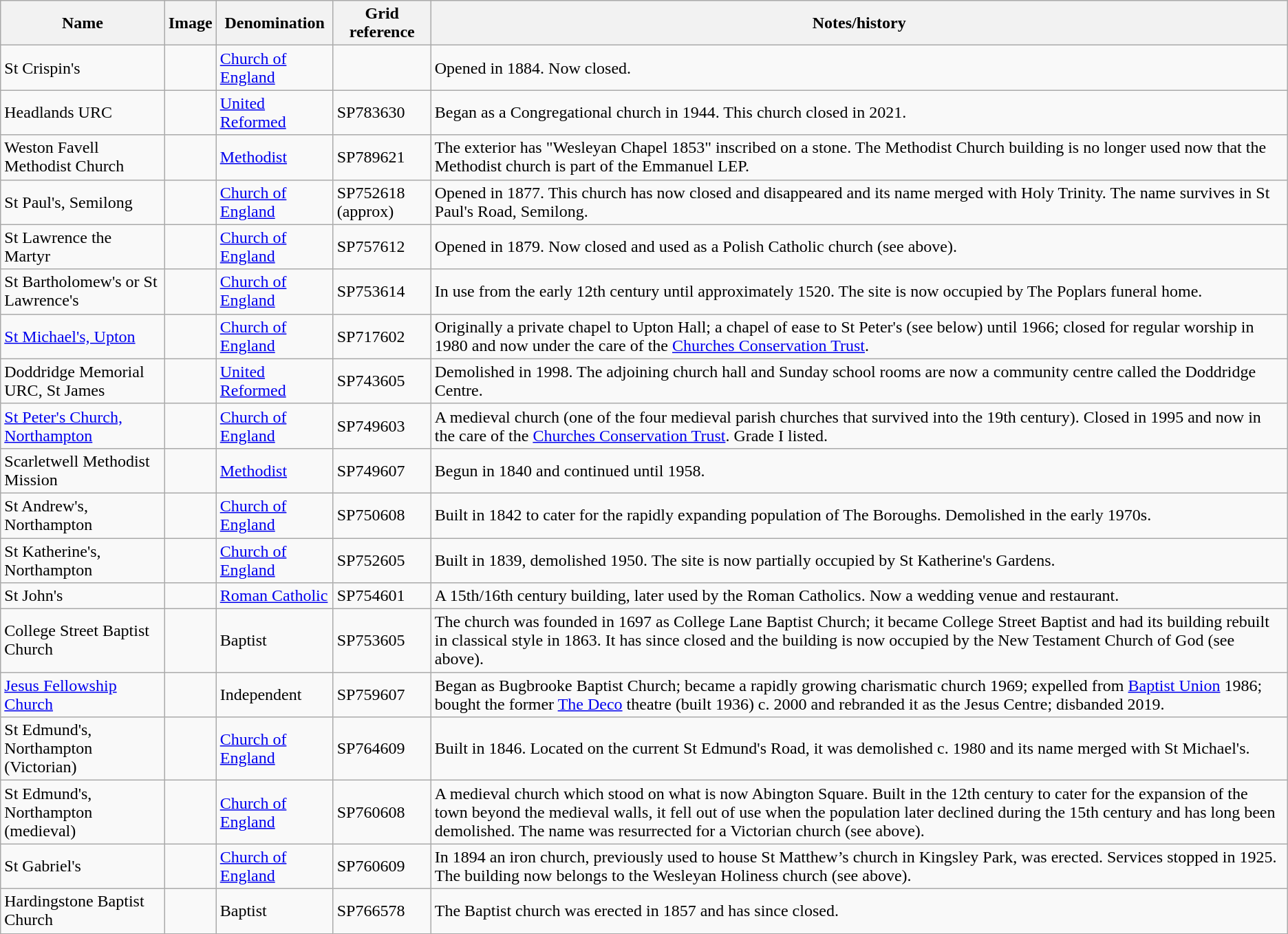<table class="wikitable">
<tr>
<th>Name</th>
<th>Image</th>
<th>Denomination</th>
<th>Grid reference</th>
<th>Notes/history</th>
</tr>
<tr>
<td>St Crispin's</td>
<td></td>
<td><a href='#'>Church of England</a></td>
<td></td>
<td>Opened in 1884. Now closed.</td>
</tr>
<tr>
<td>Headlands URC</td>
<td></td>
<td><a href='#'>United Reformed</a></td>
<td>SP783630</td>
<td>Began as a Congregational church in 1944. This church closed in 2021.</td>
</tr>
<tr>
<td>Weston Favell Methodist Church</td>
<td></td>
<td><a href='#'>Methodist</a></td>
<td>SP789621</td>
<td>The exterior has "Wesleyan Chapel 1853" inscribed on a stone. The Methodist Church building is no longer used now that the Methodist church is part of the Emmanuel LEP.</td>
</tr>
<tr>
<td>St Paul's, Semilong</td>
<td></td>
<td><a href='#'>Church of England</a></td>
<td>SP752618 (approx)</td>
<td>Opened in 1877. This church has now closed and disappeared and its name merged with Holy Trinity. The name survives in St Paul's Road, Semilong.</td>
</tr>
<tr>
<td>St Lawrence the Martyr</td>
<td></td>
<td><a href='#'>Church of England</a></td>
<td>SP757612</td>
<td>Opened in 1879. Now closed and used as a Polish Catholic church (see above).</td>
</tr>
<tr>
<td>St Bartholomew's or St Lawrence's</td>
<td></td>
<td><a href='#'>Church of England</a></td>
<td>SP753614</td>
<td>In use from the early 12th century until approximately 1520. The site is now occupied by The Poplars funeral home.</td>
</tr>
<tr>
<td><a href='#'>St Michael's, Upton</a></td>
<td></td>
<td><a href='#'>Church of England</a></td>
<td>SP717602</td>
<td>Originally a private chapel to Upton Hall; a chapel of ease to St Peter's (see below) until 1966; closed for regular worship in 1980 and now under the care of the <a href='#'>Churches Conservation Trust</a>.</td>
</tr>
<tr>
<td>Doddridge Memorial URC, St James</td>
<td></td>
<td><a href='#'>United Reformed</a></td>
<td>SP743605</td>
<td>Demolished in 1998. The adjoining church hall and Sunday school rooms are now a community centre called the Doddridge Centre.</td>
</tr>
<tr>
<td><a href='#'>St Peter's Church, Northampton</a></td>
<td></td>
<td><a href='#'>Church of England</a></td>
<td>SP749603</td>
<td>A medieval church (one of the four medieval parish churches that survived into the 19th century). Closed in 1995 and now in the care of the <a href='#'>Churches Conservation Trust</a>. Grade I listed.</td>
</tr>
<tr>
<td>Scarletwell Methodist Mission</td>
<td></td>
<td><a href='#'>Methodist</a></td>
<td>SP749607</td>
<td>Begun in 1840 and continued until 1958.</td>
</tr>
<tr>
<td>St Andrew's, Northampton</td>
<td></td>
<td><a href='#'>Church of England</a></td>
<td>SP750608</td>
<td>Built in 1842 to cater for the rapidly expanding population of The Boroughs. Demolished in the early 1970s.</td>
</tr>
<tr>
<td>St Katherine's, Northampton</td>
<td></td>
<td><a href='#'>Church of England</a></td>
<td>SP752605</td>
<td>Built in 1839, demolished 1950. The site is now partially occupied by St Katherine's Gardens.</td>
</tr>
<tr>
<td>St John's</td>
<td></td>
<td><a href='#'>Roman Catholic</a></td>
<td>SP754601</td>
<td>A 15th/16th century building, later used by the Roman Catholics. Now a wedding venue and restaurant.</td>
</tr>
<tr>
<td>College Street Baptist Church</td>
<td></td>
<td>Baptist</td>
<td>SP753605</td>
<td>The church was founded in 1697 as College Lane Baptist Church; it became College Street Baptist and had its building rebuilt in classical style in 1863. It has since closed and the building is now occupied by the New Testament Church of God (see above).</td>
</tr>
<tr>
<td><a href='#'>Jesus Fellowship Church</a></td>
<td></td>
<td>Independent</td>
<td>SP759607</td>
<td>Began as Bugbrooke Baptist Church; became a rapidly growing charismatic church 1969; expelled from <a href='#'>Baptist Union</a> 1986; bought the former <a href='#'>The Deco</a> theatre (built 1936) c. 2000 and rebranded it as the Jesus Centre; disbanded 2019.</td>
</tr>
<tr>
<td>St Edmund's, Northampton (Victorian)</td>
<td></td>
<td><a href='#'>Church of England</a></td>
<td>SP764609</td>
<td>Built in 1846. Located on the current St Edmund's Road, it was demolished c. 1980 and its name merged with St Michael's.</td>
</tr>
<tr>
<td>St Edmund's, Northampton (medieval)</td>
<td></td>
<td><a href='#'>Church of England</a></td>
<td>SP760608</td>
<td>A medieval church which stood on what is now Abington Square. Built in the 12th century to cater for the expansion of the town beyond the medieval walls, it fell out of use when the population later declined during the 15th century and has long been demolished. The name was resurrected for a Victorian church (see above).</td>
</tr>
<tr>
<td>St Gabriel's</td>
<td></td>
<td><a href='#'>Church of England</a></td>
<td>SP760609</td>
<td>In 1894 an iron church, previously used to house St Matthew’s church in Kingsley Park, was erected. Services stopped in 1925. The building now belongs to the Wesleyan Holiness church (see above).</td>
</tr>
<tr>
<td>Hardingstone Baptist Church</td>
<td></td>
<td>Baptist</td>
<td>SP766578</td>
<td>The Baptist church was erected in 1857 and has since closed.</td>
</tr>
</table>
